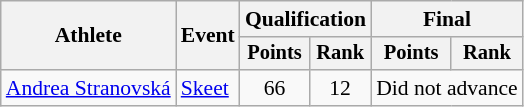<table class="wikitable" style="font-size:90%">
<tr>
<th rowspan="2">Athlete</th>
<th rowspan="2">Event</th>
<th colspan=2>Qualification</th>
<th colspan=2>Final</th>
</tr>
<tr style="font-size:95%">
<th>Points</th>
<th>Rank</th>
<th>Points</th>
<th>Rank</th>
</tr>
<tr align=center>
<td align=left><a href='#'>Andrea Stranovská</a></td>
<td align=left><a href='#'>Skeet</a></td>
<td>66</td>
<td>12</td>
<td colspan=2>Did not advance</td>
</tr>
</table>
